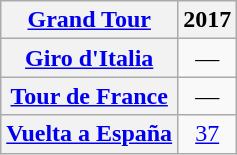<table class="wikitable plainrowheaders">
<tr>
<th scope="col"><a href='#'>Grand Tour</a></th>
<th scope="col">2017</th>
</tr>
<tr style="text-align:center;">
<th scope="row"> <a href='#'>Giro d'Italia</a></th>
<td>—</td>
</tr>
<tr style="text-align:center;">
<th scope="row"> <a href='#'>Tour de France</a></th>
<td>—</td>
</tr>
<tr style="text-align:center;">
<th scope="row"> <a href='#'>Vuelta a España</a></th>
<td><a href='#'>37</a></td>
</tr>
</table>
